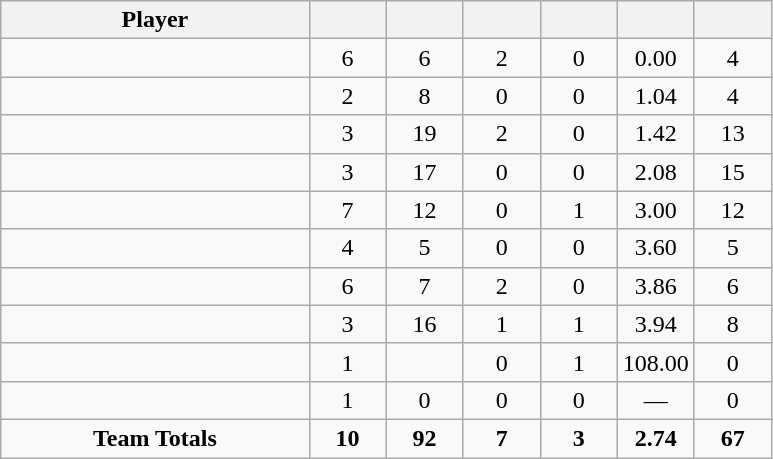<table class="wikitable sortable" style="text-align:center;">
<tr>
<th width="40%">Player</th>
<th width="10%"></th>
<th width="10%" data-sort-type="number"></th>
<th width="10%"></th>
<th width="10%"></th>
<th width="10%"></th>
<th width="10%"></th>
</tr>
<tr>
<td></td>
<td>6</td>
<td>6</td>
<td>2</td>
<td>0</td>
<td>0.00</td>
<td>4</td>
</tr>
<tr>
<td></td>
<td>2</td>
<td>8</td>
<td>0</td>
<td>0</td>
<td>1.04</td>
<td>4</td>
</tr>
<tr>
<td></td>
<td>3</td>
<td>19</td>
<td>2</td>
<td>0</td>
<td>1.42</td>
<td>13</td>
</tr>
<tr>
<td></td>
<td>3</td>
<td>17</td>
<td>0</td>
<td>0</td>
<td>2.08</td>
<td>15</td>
</tr>
<tr>
<td></td>
<td>7</td>
<td>12</td>
<td>0</td>
<td>1</td>
<td>3.00</td>
<td>12</td>
</tr>
<tr>
<td></td>
<td>4</td>
<td>5</td>
<td>0</td>
<td>0</td>
<td>3.60</td>
<td>5</td>
</tr>
<tr>
<td></td>
<td>6</td>
<td>7</td>
<td>2</td>
<td>0</td>
<td>3.86</td>
<td>6</td>
</tr>
<tr>
<td></td>
<td>3</td>
<td>16</td>
<td>1</td>
<td>1</td>
<td>3.94</td>
<td>8</td>
</tr>
<tr>
<td></td>
<td>1</td>
<td></td>
<td>0</td>
<td>1</td>
<td>108.00</td>
<td>0</td>
</tr>
<tr>
<td></td>
<td>1</td>
<td>0</td>
<td>0</td>
<td>0</td>
<td>—</td>
<td>0</td>
</tr>
<tr>
<td><strong>Team Totals</strong></td>
<td><strong>10</strong></td>
<td><strong>92</strong></td>
<td><strong>7</strong></td>
<td><strong>3</strong></td>
<td><strong>2.74</strong></td>
<td><strong>67</strong></td>
</tr>
</table>
